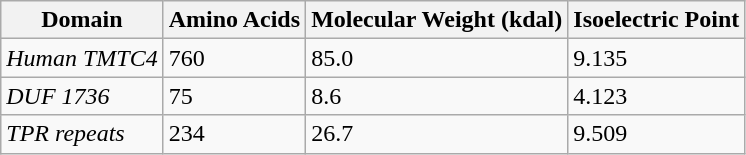<table class="wikitable">
<tr>
<th>Domain</th>
<th>Amino Acids</th>
<th>Molecular Weight (kdal)</th>
<th>Isoelectric Point</th>
</tr>
<tr>
<td><em>Human TMTC4</em></td>
<td>760</td>
<td>85.0</td>
<td>9.135</td>
</tr>
<tr>
<td><em>DUF 1736</em></td>
<td>75</td>
<td>8.6</td>
<td>4.123</td>
</tr>
<tr>
<td><em>TPR repeats</em></td>
<td>234</td>
<td>26.7</td>
<td>9.509</td>
</tr>
</table>
